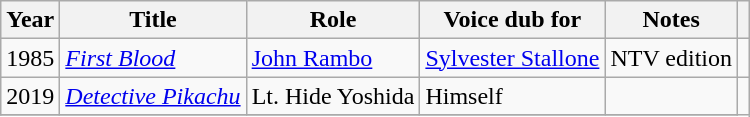<table class="wikitable">
<tr>
<th>Year</th>
<th>Title</th>
<th>Role</th>
<th>Voice dub for</th>
<th>Notes</th>
<th></th>
</tr>
<tr>
<td>1985</td>
<td><em><a href='#'>First Blood</a></em></td>
<td><a href='#'>John Rambo</a></td>
<td><a href='#'>Sylvester Stallone</a></td>
<td>NTV edition</td>
<td></td>
</tr>
<tr>
<td>2019</td>
<td><em><a href='#'>Detective Pikachu</a></em></td>
<td>Lt. Hide Yoshida</td>
<td>Himself</td>
<td></td>
</tr>
<tr>
</tr>
</table>
